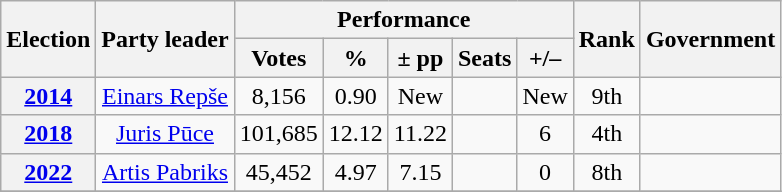<table class=wikitable style=text-align:center>
<tr>
<th rowspan="2"><strong>Election</strong></th>
<th rowspan="2">Party leader</th>
<th colspan="5" scope="col">Performance</th>
<th rowspan="2">Rank</th>
<th rowspan="2">Government</th>
</tr>
<tr>
<th><strong>Votes</strong></th>
<th><strong>%</strong></th>
<th><strong>± pp</strong></th>
<th><strong>Seats</strong></th>
<th><strong>+/–</strong></th>
</tr>
<tr>
<th><a href='#'>2014</a></th>
<td rowspan=1><a href='#'>Einars Repše</a></td>
<td>8,156</td>
<td>0.90</td>
<td>New</td>
<td></td>
<td>New</td>
<td>9th</td>
<td></td>
</tr>
<tr>
<th><a href='#'>2018</a></th>
<td rowspan=1><a href='#'>Juris Pūce</a></td>
<td>101,685</td>
<td>12.12</td>
<td> 11.22</td>
<td></td>
<td> 6</td>
<td> 4th</td>
<td></td>
</tr>
<tr>
<th><a href='#'>2022</a></th>
<td rowspan=1><a href='#'>Artis Pabriks</a></td>
<td>45,452</td>
<td>4.97</td>
<td> 7.15</td>
<td></td>
<td> 0</td>
<td> 8th</td>
<td></td>
</tr>
<tr>
</tr>
</table>
